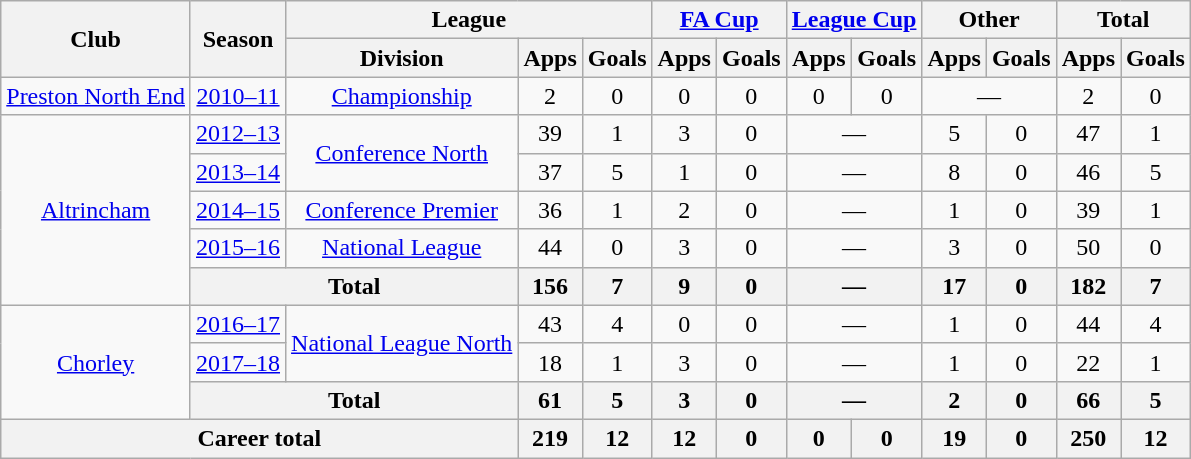<table class="wikitable" style="text-align: center">
<tr>
<th rowspan="2">Club</th>
<th rowspan="2">Season</th>
<th colspan="3">League</th>
<th colspan="2"><a href='#'>FA Cup</a></th>
<th colspan="2"><a href='#'>League Cup</a></th>
<th colspan="2">Other</th>
<th colspan="2">Total</th>
</tr>
<tr>
<th>Division</th>
<th>Apps</th>
<th>Goals</th>
<th>Apps</th>
<th>Goals</th>
<th>Apps</th>
<th>Goals</th>
<th>Apps</th>
<th>Goals</th>
<th>Apps</th>
<th>Goals</th>
</tr>
<tr>
<td><a href='#'>Preston North End</a></td>
<td><a href='#'>2010–11</a></td>
<td><a href='#'>Championship</a></td>
<td>2</td>
<td>0</td>
<td>0</td>
<td>0</td>
<td>0</td>
<td>0</td>
<td colspan="2">—</td>
<td>2</td>
<td>0</td>
</tr>
<tr>
<td rowspan="5"><a href='#'>Altrincham</a></td>
<td><a href='#'>2012–13</a></td>
<td rowspan="2"><a href='#'>Conference North</a></td>
<td>39</td>
<td>1</td>
<td>3</td>
<td>0</td>
<td colspan="2">—</td>
<td>5</td>
<td>0</td>
<td>47</td>
<td>1</td>
</tr>
<tr>
<td><a href='#'>2013–14</a></td>
<td>37</td>
<td>5</td>
<td>1</td>
<td>0</td>
<td colspan="2">—</td>
<td>8</td>
<td>0</td>
<td>46</td>
<td>5</td>
</tr>
<tr>
<td><a href='#'>2014–15</a></td>
<td><a href='#'>Conference Premier</a></td>
<td>36</td>
<td>1</td>
<td>2</td>
<td>0</td>
<td colspan="2">—</td>
<td>1</td>
<td>0</td>
<td>39</td>
<td>1</td>
</tr>
<tr>
<td><a href='#'>2015–16</a></td>
<td><a href='#'>National League</a></td>
<td>44</td>
<td>0</td>
<td>3</td>
<td>0</td>
<td colspan="2">—</td>
<td>3</td>
<td>0</td>
<td>50</td>
<td>0</td>
</tr>
<tr>
<th colspan="2">Total</th>
<th>156</th>
<th>7</th>
<th>9</th>
<th>0</th>
<th colspan="2">—</th>
<th>17</th>
<th>0</th>
<th>182</th>
<th>7</th>
</tr>
<tr>
<td rowspan="3"><a href='#'>Chorley</a></td>
<td><a href='#'>2016–17</a></td>
<td rowspan="2"><a href='#'>National League North</a></td>
<td>43</td>
<td>4</td>
<td>0</td>
<td>0</td>
<td colspan="2">—</td>
<td>1</td>
<td>0</td>
<td>44</td>
<td>4</td>
</tr>
<tr>
<td><a href='#'>2017–18</a></td>
<td>18</td>
<td>1</td>
<td>3</td>
<td>0</td>
<td colspan="2">—</td>
<td>1</td>
<td>0</td>
<td>22</td>
<td>1</td>
</tr>
<tr>
<th colspan="2">Total</th>
<th>61</th>
<th>5</th>
<th>3</th>
<th>0</th>
<th colspan="2">—</th>
<th>2</th>
<th>0</th>
<th>66</th>
<th>5</th>
</tr>
<tr>
<th colspan="3">Career total</th>
<th>219</th>
<th>12</th>
<th>12</th>
<th>0</th>
<th>0</th>
<th>0</th>
<th>19</th>
<th>0</th>
<th>250</th>
<th>12</th>
</tr>
</table>
